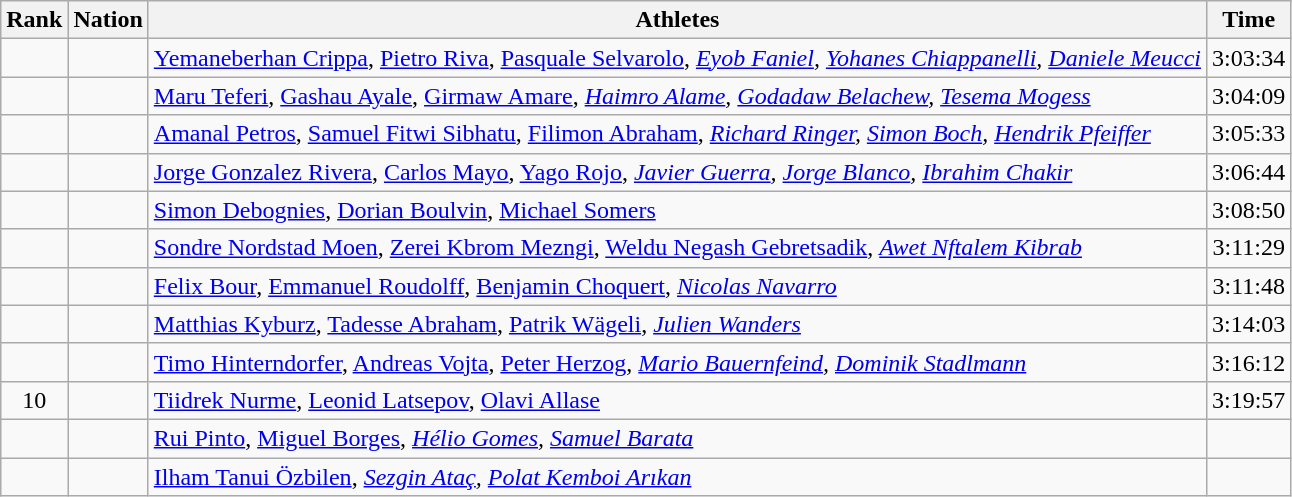<table class="wikitable sortable" style="text-align:center">
<tr>
<th>Rank</th>
<th>Nation</th>
<th>Athletes</th>
<th>Time</th>
</tr>
<tr align=center>
<td></td>
<td align=left></td>
<td align=left><a href='#'>Yemaneberhan Crippa</a>, <a href='#'>Pietro Riva</a>, <a href='#'>Pasquale Selvarolo</a>, <em><a href='#'>Eyob Faniel</a>, <a href='#'>Yohanes Chiappanelli</a>, <a href='#'>Daniele Meucci</a></em></td>
<td>3:03:34</td>
</tr>
<tr align=center>
<td></td>
<td align=left></td>
<td align=left><a href='#'>Maru Teferi</a>, <a href='#'>Gashau Ayale</a>, <a href='#'>Girmaw Amare</a>, <em><a href='#'>Haimro Alame</a>, <a href='#'>Godadaw Belachew</a>, <a href='#'>Tesema Mogess</a></em></td>
<td>3:04:09</td>
</tr>
<tr align=center>
<td></td>
<td align=left></td>
<td align=left><a href='#'>Amanal Petros</a>, <a href='#'>Samuel Fitwi Sibhatu</a>, <a href='#'>Filimon Abraham</a>, <em><a href='#'>Richard Ringer</a>, <a href='#'>Simon Boch</a>, <a href='#'>Hendrik Pfeiffer</a></em></td>
<td>3:05:33</td>
</tr>
<tr align=center>
<td></td>
<td align=left></td>
<td align=left><a href='#'>Jorge Gonzalez Rivera</a>, <a href='#'>Carlos Mayo</a>, <a href='#'>Yago Rojo</a>, <em><a href='#'>Javier Guerra</a>, <a href='#'>Jorge Blanco</a>, <a href='#'>Ibrahim Chakir</a></em></td>
<td>3:06:44</td>
</tr>
<tr align=center>
<td></td>
<td align=left></td>
<td align=left><a href='#'>Simon Debognies</a>, <a href='#'>Dorian Boulvin</a>, <a href='#'>Michael Somers</a></td>
<td>3:08:50</td>
</tr>
<tr align=center>
<td></td>
<td align=left></td>
<td align=left><a href='#'>Sondre Nordstad Moen</a>, <a href='#'>Zerei Kbrom Mezngi</a>, <a href='#'>Weldu Negash Gebretsadik</a>, <em><a href='#'>Awet Nftalem Kibrab</a></em></td>
<td>3:11:29</td>
</tr>
<tr align=center>
<td></td>
<td align=left></td>
<td align=left><a href='#'>Felix Bour</a>, <a href='#'>Emmanuel Roudolff</a>, <a href='#'>Benjamin Choquert</a>, <em><a href='#'>Nicolas Navarro</a></em></td>
<td>3:11:48</td>
</tr>
<tr align=center>
<td></td>
<td align=left></td>
<td align=left><a href='#'>Matthias Kyburz</a>, <a href='#'>Tadesse Abraham</a>, <a href='#'>Patrik Wägeli</a>, <em><a href='#'>Julien Wanders</a></em></td>
<td>3:14:03</td>
</tr>
<tr align=center>
<td></td>
<td align=left></td>
<td align=left><a href='#'>Timo Hinterndorfer</a>, <a href='#'>Andreas Vojta</a>, <a href='#'>Peter Herzog</a>, <em><a href='#'>Mario Bauernfeind</a>, <a href='#'>Dominik Stadlmann</a></em></td>
<td>3:16:12</td>
</tr>
<tr align=center>
<td>10</td>
<td align=left></td>
<td align=left><a href='#'>Tiidrek Nurme</a>, <a href='#'>Leonid Latsepov</a>, <a href='#'>Olavi Allase</a></td>
<td>3:19:57</td>
</tr>
<tr align=center>
<td></td>
<td align=left></td>
<td align=left><a href='#'>Rui Pinto</a>, <a href='#'>Miguel Borges</a>, <em><a href='#'>Hélio Gomes</a>, <a href='#'>Samuel Barata</a></em></td>
<td></td>
</tr>
<tr align=center>
<td></td>
<td align=left></td>
<td align=left><a href='#'>Ilham Tanui Özbilen</a>, <em><a href='#'>Sezgin Ataç</a>, <a href='#'>Polat Kemboi Arıkan</a></em></td>
<td></td>
</tr>
</table>
